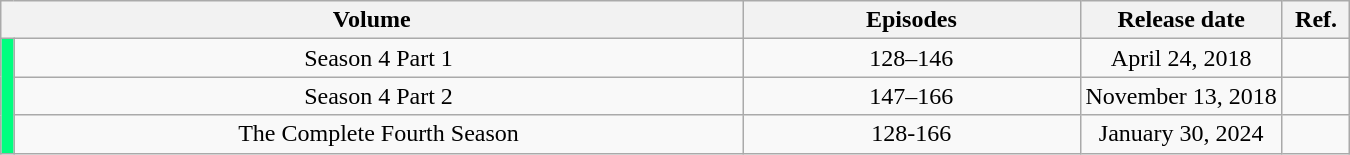<table class="wikitable" style="text-align: center;">
<tr>
<th colspan="2">Volume</th>
<th width="25%">Episodes</th>
<th width="15%">Release date</th>
<th width="5%">Ref.</th>
</tr>
<tr>
<td rowspan="3" width="1%" style="background: #00FF7F;"></td>
<td>Season 4 Part 1</td>
<td>128–146</td>
<td>April 24, 2018</td>
<td></td>
</tr>
<tr>
<td>Season 4 Part 2</td>
<td>147–166</td>
<td>November 13, 2018</td>
<td></td>
</tr>
<tr>
<td>The Complete Fourth Season</td>
<td>128-166</td>
<td>January 30, 2024</td>
<td></td>
</tr>
</table>
